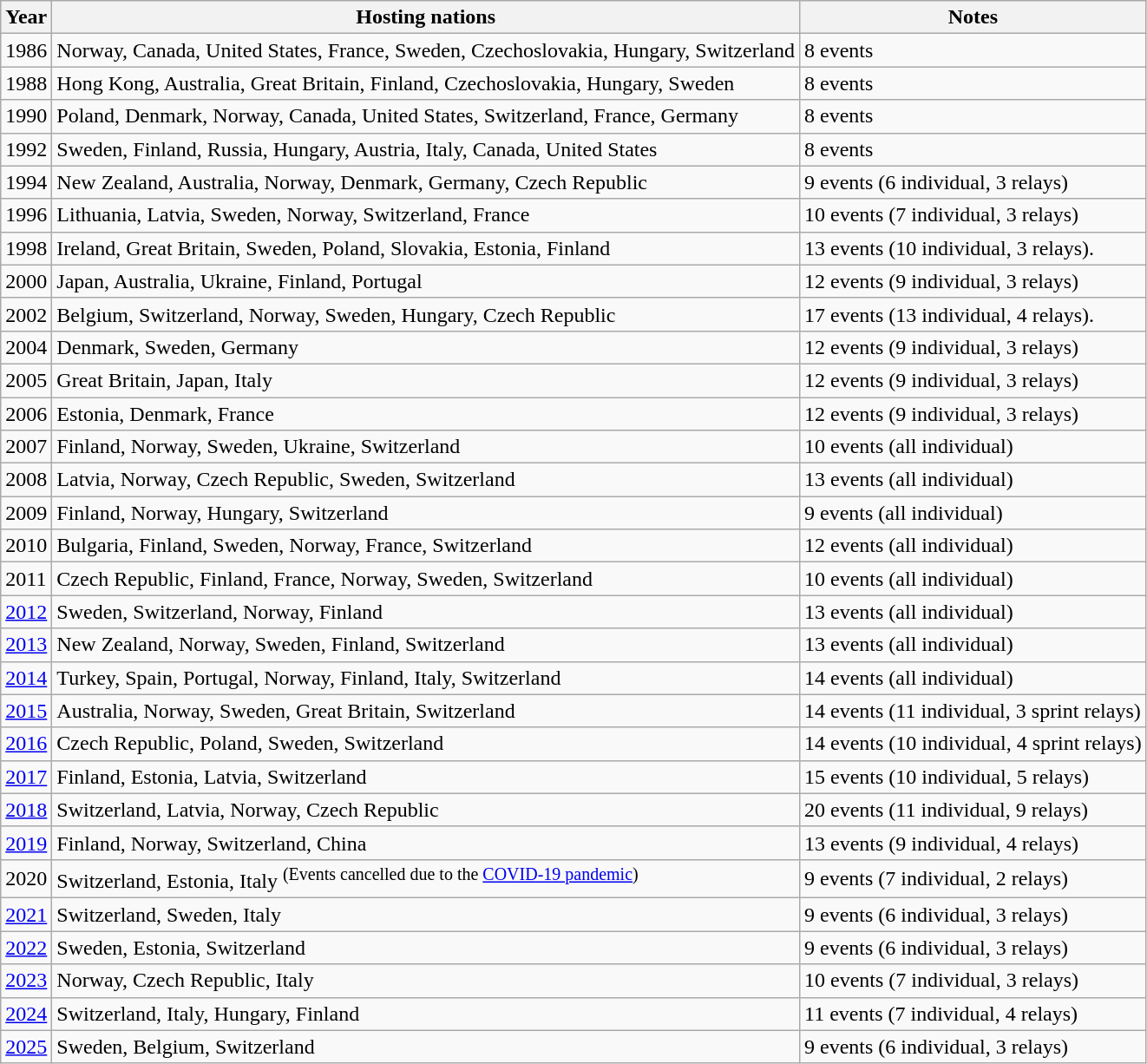<table class="wikitable">
<tr>
<th>Year</th>
<th>Hosting nations</th>
<th>Notes</th>
</tr>
<tr>
<td>1986</td>
<td> Norway,  Canada,  United States,  France,  Sweden,  Czechoslovakia,  Hungary,  Switzerland</td>
<td>8 events</td>
</tr>
<tr>
<td>1988</td>
<td> Hong Kong,  Australia,  Great Britain,  Finland,  Czechoslovakia,  Hungary,  Sweden</td>
<td>8 events</td>
</tr>
<tr>
<td>1990</td>
<td> Poland,  Denmark,  Norway,  Canada,  United States,  Switzerland,  France,  Germany</td>
<td>8 events</td>
</tr>
<tr>
<td>1992</td>
<td> Sweden,  Finland,  Russia,  Hungary,  Austria,  Italy,  Canada,  United States</td>
<td>8 events</td>
</tr>
<tr>
<td>1994</td>
<td> New Zealand,  Australia,  Norway,  Denmark,  Germany,  Czech Republic</td>
<td>9 events (6 individual, 3 relays)</td>
</tr>
<tr>
<td>1996</td>
<td> Lithuania,  Latvia,  Sweden,  Norway,  Switzerland,  France</td>
<td>10 events (7 individual, 3 relays)</td>
</tr>
<tr>
<td>1998</td>
<td> Ireland,  Great Britain,  Sweden,  Poland,  Slovakia,  Estonia,  Finland</td>
<td>13 events (10 individual, 3 relays).</td>
</tr>
<tr>
<td>2000</td>
<td> Japan,  Australia,  Ukraine,  Finland,  Portugal</td>
<td>12 events (9 individual, 3 relays)</td>
</tr>
<tr>
<td>2002</td>
<td> Belgium,  Switzerland,  Norway,  Sweden,  Hungary,  Czech Republic</td>
<td>17 events (13 individual, 4 relays).</td>
</tr>
<tr>
<td>2004</td>
<td> Denmark,  Sweden,  Germany</td>
<td>12 events (9 individual, 3 relays)</td>
</tr>
<tr>
<td>2005</td>
<td> Great Britain,  Japan,  Italy</td>
<td>12 events (9 individual, 3 relays)</td>
</tr>
<tr>
<td>2006</td>
<td> Estonia,  Denmark,  France</td>
<td>12 events (9 individual, 3 relays)</td>
</tr>
<tr>
<td>2007</td>
<td> Finland,  Norway,  Sweden,  Ukraine,  Switzerland</td>
<td>10 events (all individual)</td>
</tr>
<tr>
<td>2008</td>
<td> Latvia,  Norway,  Czech Republic,  Sweden,  Switzerland</td>
<td>13 events (all individual)</td>
</tr>
<tr>
<td>2009</td>
<td> Finland,  Norway,  Hungary,  Switzerland</td>
<td>9 events (all individual)</td>
</tr>
<tr>
<td>2010</td>
<td> Bulgaria,  Finland,  Sweden,  Norway,  France,  Switzerland</td>
<td>12 events (all individual)</td>
</tr>
<tr>
<td>2011</td>
<td> Czech Republic,  Finland,  France,  Norway,  Sweden,  Switzerland</td>
<td>10 events (all individual)</td>
</tr>
<tr>
<td><a href='#'>2012</a></td>
<td> Sweden,  Switzerland,  Norway,  Finland</td>
<td>13 events (all individual)</td>
</tr>
<tr>
<td><a href='#'>2013</a></td>
<td> New Zealand,  Norway,  Sweden,  Finland,  Switzerland</td>
<td>13 events (all individual)</td>
</tr>
<tr>
<td><a href='#'>2014</a></td>
<td> Turkey,  Spain,  Portugal,  Norway,  Finland,  Italy,  Switzerland</td>
<td>14 events (all individual)</td>
</tr>
<tr>
<td><a href='#'>2015</a></td>
<td> Australia,  Norway,  Sweden,  Great Britain,  Switzerland</td>
<td>14 events (11 individual, 3 sprint relays)</td>
</tr>
<tr>
<td><a href='#'>2016</a></td>
<td> Czech Republic,  Poland,  Sweden,  Switzerland</td>
<td>14 events (10 individual, 4 sprint relays)</td>
</tr>
<tr>
<td><a href='#'>2017</a></td>
<td> Finland,  Estonia,  Latvia,  Switzerland</td>
<td>15 events (10 individual, 5 relays)</td>
</tr>
<tr>
<td><a href='#'>2018</a></td>
<td> Switzerland,  Latvia,  Norway,  Czech Republic</td>
<td>20 events (11 individual, 9 relays)</td>
</tr>
<tr>
<td><a href='#'>2019</a></td>
<td> Finland,  Norway,  Switzerland,  China</td>
<td>13 events (9 individual, 4 relays)</td>
</tr>
<tr>
<td><span>2020</span></td>
<td><span> Switzerland,  Estonia,  Italy</span> <sup>(Events cancelled due to the <a href='#'>COVID-19 pandemic</a>)</sup></td>
<td><span>9 events (7 individual, 2 relays)</span></td>
</tr>
<tr>
<td><a href='#'>2021</a></td>
<td> Switzerland,  Sweden,  Italy</td>
<td>9 events (6 individual, 3 relays)</td>
</tr>
<tr>
<td><a href='#'>2022</a></td>
<td> Sweden,  Estonia,  Switzerland</td>
<td>9 events (6 individual, 3 relays)</td>
</tr>
<tr>
<td><a href='#'>2023</a></td>
<td> Norway,  Czech Republic,  Italy</td>
<td>10 events (7 individual, 3 relays)</td>
</tr>
<tr>
<td><a href='#'>2024</a></td>
<td> Switzerland,  Italy,  Hungary,  Finland</td>
<td>11 events (7 individual, 4 relays)</td>
</tr>
<tr>
<td><a href='#'>2025</a></td>
<td> Sweden,  Belgium,  Switzerland</td>
<td>9 events (6 individual, 3 relays)</td>
</tr>
</table>
